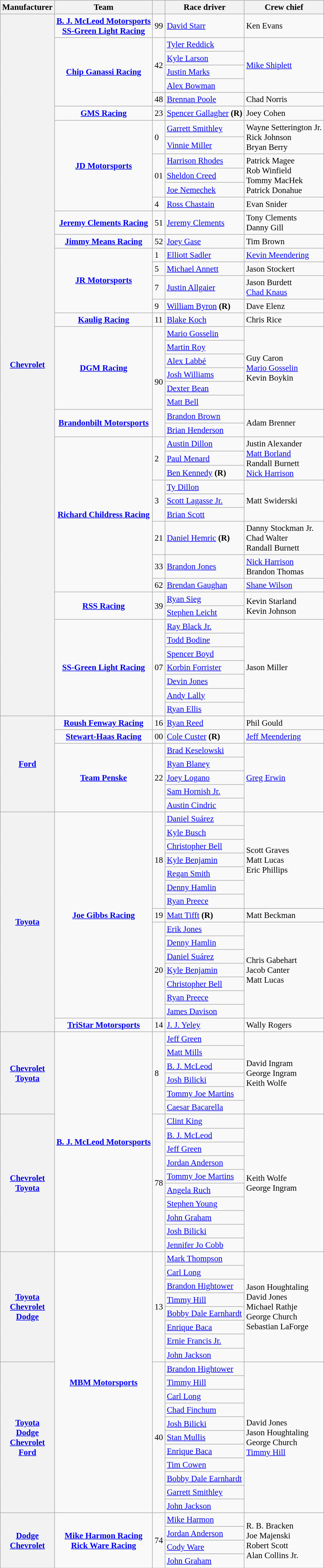<table class="wikitable" style="font-size: 95%;">
<tr>
<th>Manufacturer</th>
<th>Team</th>
<th></th>
<th>Race driver</th>
<th>Crew chief</th>
</tr>
<tr>
<th rowspan=46><a href='#'>Chevrolet</a></th>
<td style="text-align:center;"><strong><a href='#'>B. J. McLeod Motorsports</a></strong> <br> <strong><a href='#'>SS-Green Light Racing</a></strong></td>
<td>99</td>
<td><a href='#'>David Starr</a></td>
<td>Ken Evans</td>
</tr>
<tr>
<td rowspan="5" style="text-align:center;"><strong><a href='#'>Chip Ganassi Racing</a></strong></td>
<td rowspan=4>42</td>
<td><a href='#'>Tyler Reddick</a> <small></small></td>
<td rowspan=4><a href='#'>Mike Shiplett</a></td>
</tr>
<tr>
<td><a href='#'>Kyle Larson</a> <small></small></td>
</tr>
<tr>
<td><a href='#'>Justin Marks</a> <small></small></td>
</tr>
<tr>
<td><a href='#'>Alex Bowman</a> <small></small></td>
</tr>
<tr>
<td>48</td>
<td><a href='#'>Brennan Poole</a></td>
<td>Chad Norris</td>
</tr>
<tr>
<td style="text-align:center;"><strong><a href='#'>GMS Racing</a></strong></td>
<td>23</td>
<td><a href='#'>Spencer Gallagher</a> <strong>(R)</strong></td>
<td>Joey Cohen</td>
</tr>
<tr>
<td rowspan="6" style="text-align:center;"><strong><a href='#'>JD Motorsports</a></strong></td>
<td rowspan=2>0</td>
<td><a href='#'>Garrett Smithley</a> <small></small></td>
<td rowspan=2>Wayne Setterington Jr. <small></small> <br> Rick Johnson <small></small> <br> Bryan Berry <small></small></td>
</tr>
<tr>
<td><a href='#'>Vinnie Miller</a> <small></small></td>
</tr>
<tr>
<td rowspan=3>01</td>
<td><a href='#'>Harrison Rhodes</a> <small></small></td>
<td rowspan=3>Patrick Magee <small></small> <br> Rob Winfield <small></small> <br> Tommy MacHek <small></small> <br> Patrick Donahue <small></small></td>
</tr>
<tr>
<td><a href='#'>Sheldon Creed</a> <small></small></td>
</tr>
<tr>
<td><a href='#'>Joe Nemechek</a> <small></small></td>
</tr>
<tr>
<td>4</td>
<td><a href='#'>Ross Chastain</a></td>
<td>Evan Snider</td>
</tr>
<tr>
<td align=center><strong><a href='#'>Jeremy Clements Racing</a></strong></td>
<td>51</td>
<td><a href='#'>Jeremy Clements</a></td>
<td>Tony Clements <small></small> <br> Danny Gill <small></small></td>
</tr>
<tr>
<td align=center><strong><a href='#'>Jimmy Means Racing</a></strong></td>
<td>52</td>
<td><a href='#'>Joey Gase</a></td>
<td>Tim Brown</td>
</tr>
<tr>
<td rowspan="4" style="text-align:center;"><strong><a href='#'>JR Motorsports</a></strong></td>
<td>1</td>
<td><a href='#'>Elliott Sadler</a></td>
<td><a href='#'>Kevin Meendering</a></td>
</tr>
<tr>
<td>5</td>
<td><a href='#'>Michael Annett</a></td>
<td>Jason Stockert</td>
</tr>
<tr>
<td>7</td>
<td><a href='#'>Justin Allgaier</a></td>
<td>Jason Burdett <small></small> <br> <a href='#'>Chad Knaus</a><small></small></td>
</tr>
<tr>
<td>9</td>
<td><a href='#'>William Byron</a> <strong>(R)</strong></td>
<td>Dave Elenz</td>
</tr>
<tr>
<td align=center><strong><a href='#'>Kaulig Racing</a></strong></td>
<td>11</td>
<td><a href='#'>Blake Koch</a></td>
<td>Chris Rice</td>
</tr>
<tr>
<td rowspan="6" style="text-align:center;"><strong><a href='#'>DGM Racing</a></strong></td>
<td rowspan=8>90</td>
<td><a href='#'>Mario Gosselin</a> <small></small></td>
<td rowspan=6>Guy Caron <small></small> <br> <a href='#'>Mario Gosselin</a> <small></small> <br> Kevin Boykin <small></small></td>
</tr>
<tr>
<td><a href='#'>Martin Roy</a> <small></small></td>
</tr>
<tr>
<td><a href='#'>Alex Labbé</a> <small></small></td>
</tr>
<tr>
<td><a href='#'>Josh Williams</a> <small></small></td>
</tr>
<tr>
<td><a href='#'>Dexter Bean</a> <small></small></td>
</tr>
<tr>
<td><a href='#'>Matt Bell</a> <small></small></td>
</tr>
<tr>
<td rowspan="2" style="text-align:center;"><strong><a href='#'>Brandonbilt Motorsports</a></strong></td>
<td><a href='#'>Brandon Brown</a> <small></small></td>
<td rowspan=2>Adam Brenner</td>
</tr>
<tr>
<td><a href='#'>Brian Henderson</a> <small></small></td>
</tr>
<tr>
<td rowspan="9" style="text-align:center;"><strong><a href='#'>Richard Childress Racing</a></strong></td>
<td rowspan=3>2</td>
<td><a href='#'>Austin Dillon</a> <small></small></td>
<td rowspan=3>Justin Alexander <small></small> <br> <a href='#'>Matt Borland</a> <small></small> <br> Randall Burnett <small></small> <br><a href='#'>Nick Harrison</a> <small></small></td>
</tr>
<tr>
<td><a href='#'>Paul Menard</a> <small></small></td>
</tr>
<tr>
<td><a href='#'>Ben Kennedy</a> <strong>(R)</strong> <small></small></td>
</tr>
<tr>
<td rowspan=3>3</td>
<td><a href='#'>Ty Dillon</a> <small></small></td>
<td rowspan=3>Matt Swiderski</td>
</tr>
<tr>
<td><a href='#'>Scott Lagasse Jr.</a> <small></small></td>
</tr>
<tr>
<td><a href='#'>Brian Scott</a> <small></small></td>
</tr>
<tr>
<td>21</td>
<td><a href='#'>Daniel Hemric</a> <strong>(R)</strong></td>
<td>Danny Stockman Jr. <small></small> <br> Chad Walter <small></small> <br> Randall Burnett <small></small></td>
</tr>
<tr>
<td>33</td>
<td><a href='#'>Brandon Jones</a></td>
<td><a href='#'>Nick Harrison</a> <small></small> <br> Brandon Thomas <small></small></td>
</tr>
<tr>
<td>62</td>
<td><a href='#'>Brendan Gaughan</a></td>
<td><a href='#'>Shane Wilson</a></td>
</tr>
<tr>
<td rowspan="2" style="text-align:center;"><strong><a href='#'>RSS Racing</a></strong></td>
<td rowspan=2>39</td>
<td><a href='#'>Ryan Sieg</a> <small></small></td>
<td rowspan=2>Kevin Starland <small></small> <br> Kevin Johnson <small></small></td>
</tr>
<tr>
<td><a href='#'>Stephen Leicht</a> <small></small></td>
</tr>
<tr>
<td rowspan="7" style="text-align:center;"><strong><a href='#'>SS-Green Light Racing</a></strong></td>
<td rowspan=7>07</td>
<td><a href='#'>Ray Black Jr.</a> <small></small></td>
<td rowspan=7>Jason Miller</td>
</tr>
<tr>
<td><a href='#'>Todd Bodine</a> <small></small></td>
</tr>
<tr>
<td><a href='#'>Spencer Boyd</a> <small></small></td>
</tr>
<tr>
<td><a href='#'>Korbin Forrister</a> <small></small></td>
</tr>
<tr>
<td><a href='#'>Devin Jones</a> <small></small></td>
</tr>
<tr>
<td><a href='#'>Andy Lally</a> <small></small></td>
</tr>
<tr>
<td><a href='#'>Ryan Ellis</a> <small></small></td>
</tr>
<tr>
<th rowspan=7><a href='#'>Ford</a></th>
<td align=center><strong><a href='#'>Roush Fenway Racing</a></strong></td>
<td>16</td>
<td><a href='#'>Ryan Reed</a></td>
<td>Phil Gould</td>
</tr>
<tr>
<td align=center><strong><a href='#'>Stewart-Haas Racing</a></strong></td>
<td>00</td>
<td><a href='#'>Cole Custer</a> <strong>(R)</strong></td>
<td><a href='#'>Jeff Meendering</a></td>
</tr>
<tr>
<td rowspan="5" style="text-align:center;"><strong><a href='#'>Team Penske</a></strong></td>
<td rowspan=5>22</td>
<td><a href='#'>Brad Keselowski</a> <small></small></td>
<td rowspan=5><a href='#'>Greg Erwin</a></td>
</tr>
<tr>
<td><a href='#'>Ryan Blaney</a> <small></small></td>
</tr>
<tr>
<td><a href='#'>Joey Logano</a> <small></small></td>
</tr>
<tr>
<td><a href='#'>Sam Hornish Jr.</a> <small></small></td>
</tr>
<tr>
<td><a href='#'>Austin Cindric</a> <small></small></td>
</tr>
<tr>
<th rowspan=16><a href='#'>Toyota</a></th>
<td rowspan="15" style="text-align:center;"><strong><a href='#'>Joe Gibbs Racing</a></strong></td>
<td rowspan=7>18</td>
<td><a href='#'>Daniel Suárez</a> <small></small></td>
<td rowspan=7>Scott Graves <small></small> <br> Matt Lucas <small></small> <br> Eric Phillips <small></small></td>
</tr>
<tr>
<td><a href='#'>Kyle Busch</a> <small></small></td>
</tr>
<tr>
<td><a href='#'>Christopher Bell</a> <small></small></td>
</tr>
<tr>
<td><a href='#'>Kyle Benjamin</a> <small></small></td>
</tr>
<tr>
<td><a href='#'>Regan Smith</a> <small></small></td>
</tr>
<tr>
<td><a href='#'>Denny Hamlin</a> <small></small></td>
</tr>
<tr>
<td><a href='#'>Ryan Preece</a> <small></small></td>
</tr>
<tr>
<td>19</td>
<td><a href='#'>Matt Tifft</a> <strong>(R)</strong></td>
<td>Matt Beckman</td>
</tr>
<tr>
<td rowspan=7>20</td>
<td><a href='#'>Erik Jones</a> <small></small></td>
<td rowspan=7>Chris Gabehart <small></small> <br> Jacob Canter <small></small> <br> Matt Lucas <small></small></td>
</tr>
<tr>
<td><a href='#'>Denny Hamlin</a> <small></small></td>
</tr>
<tr>
<td><a href='#'>Daniel Suárez</a> <small></small></td>
</tr>
<tr>
<td><a href='#'>Kyle Benjamin</a> <small></small></td>
</tr>
<tr>
<td><a href='#'>Christopher Bell</a> <small></small></td>
</tr>
<tr>
<td><a href='#'>Ryan Preece</a> <small></small></td>
</tr>
<tr>
<td><a href='#'>James Davison</a> <small></small></td>
</tr>
<tr>
<td style="text-align:center;"><strong><a href='#'>TriStar Motorsports</a></strong></td>
<td>14</td>
<td><a href='#'>J. J. Yeley</a></td>
<td>Wally Rogers</td>
</tr>
<tr>
<th rowspan=6><a href='#'>Chevrolet</a> <small></small> <br> <a href='#'>Toyota</a> <small></small></th>
<td rowspan="16" style="text-align:center;"><strong><a href='#'>B. J. McLeod Motorsports</a></strong></td>
<td rowspan=6>8</td>
<td><a href='#'>Jeff Green</a> <small></small></td>
<td rowspan=6>David Ingram <small></small> <br> George Ingram <small></small> <br> Keith Wolfe <small></small></td>
</tr>
<tr>
<td><a href='#'>Matt Mills</a> <small></small></td>
</tr>
<tr>
<td><a href='#'>B. J. McLeod</a> <small></small></td>
</tr>
<tr>
<td><a href='#'>Josh Bilicki</a> <small></small></td>
</tr>
<tr>
<td><a href='#'>Tommy Joe Martins</a> <small></small></td>
</tr>
<tr>
<td><a href='#'>Caesar Bacarella</a> <small></small></td>
</tr>
<tr>
<th rowspan=10><a href='#'>Chevrolet</a> <small></small> <br> <a href='#'>Toyota</a> <small></small></th>
<td rowspan=10>78</td>
<td><a href='#'>Clint King</a> <small></small></td>
<td rowspan=10>Keith Wolfe <small></small> <br> George Ingram <small></small></td>
</tr>
<tr>
<td><a href='#'>B. J. McLeod</a> <small></small></td>
</tr>
<tr>
<td><a href='#'>Jeff Green</a> <small></small></td>
</tr>
<tr>
<td><a href='#'>Jordan Anderson</a> <small></small></td>
</tr>
<tr>
<td><a href='#'>Tommy Joe Martins</a> <small></small></td>
</tr>
<tr>
<td><a href='#'>Angela Ruch</a> <small></small></td>
</tr>
<tr>
<td><a href='#'>Stephen Young</a> <small></small></td>
</tr>
<tr>
<td><a href='#'>John Graham</a> <small></small></td>
</tr>
<tr>
<td><a href='#'>Josh Bilicki</a> <small></small></td>
</tr>
<tr>
<td><a href='#'>Jennifer Jo Cobb</a> <small></small></td>
</tr>
<tr>
<th rowspan=8><a href='#'>Toyota</a> <small></small> <br> <a href='#'>Chevrolet</a> <small></small> <br> <a href='#'>Dodge</a> <small></small></th>
<td rowspan=19 style="text-align:center;"><strong><a href='#'>MBM Motorsports</a></strong></td>
<td rowspan=8>13</td>
<td><a href='#'>Mark Thompson</a> <small></small></td>
<td rowspan=8>Jason Houghtaling <small></small> <br> David Jones <small></small> <br> Michael Rathje <small></small> <br> George Church <small></small> <br> Sebastian LaForge <small></small></td>
</tr>
<tr>
<td><a href='#'>Carl Long</a> <small></small></td>
</tr>
<tr>
<td><a href='#'>Brandon Hightower</a> <small></small></td>
</tr>
<tr>
<td><a href='#'>Timmy Hill</a> <small></small></td>
</tr>
<tr>
<td><a href='#'>Bobby Dale Earnhardt</a> <small></small></td>
</tr>
<tr>
<td><a href='#'>Enrique Baca</a> <small></small></td>
</tr>
<tr>
<td><a href='#'>Ernie Francis Jr.</a> <small></small></td>
</tr>
<tr>
<td><a href='#'>John Jackson</a> <small></small></td>
</tr>
<tr>
<th rowspan=11><a href='#'>Toyota</a> <small></small> <br> <a href='#'>Dodge</a> <small></small> <br> <a href='#'>Chevrolet</a> <small></small> <br> <a href='#'>Ford</a> <small></small></th>
<td rowspan=11>40</td>
<td><a href='#'>Brandon Hightower</a> <small></small></td>
<td rowspan=11>David Jones <small></small> <br> Jason Houghtaling <small></small> <br> George Church <small></small> <br> <a href='#'>Timmy Hill</a> <small></small></td>
</tr>
<tr>
<td><a href='#'>Timmy Hill</a> <small></small></td>
</tr>
<tr>
<td><a href='#'>Carl Long</a> <small></small></td>
</tr>
<tr>
<td><a href='#'>Chad Finchum</a> <small></small></td>
</tr>
<tr>
<td><a href='#'>Josh Bilicki</a> <small></small></td>
</tr>
<tr>
<td><a href='#'>Stan Mullis</a> <small></small></td>
</tr>
<tr>
<td><a href='#'>Enrique Baca</a> <small></small></td>
</tr>
<tr>
<td><a href='#'>Tim Cowen</a> <small></small></td>
</tr>
<tr>
<td><a href='#'>Bobby Dale Earnhardt</a> <small></small></td>
</tr>
<tr>
<td><a href='#'>Garrett Smithley</a> <small></small></td>
</tr>
<tr>
<td><a href='#'>John Jackson</a> <small></small></td>
</tr>
<tr>
<th rowspan=4><a href='#'>Dodge</a> <small></small> <br> <a href='#'>Chevrolet</a> <small></small></th>
<td rowspan="4" style="text-align:center;"><strong><a href='#'>Mike Harmon Racing</a></strong> <small></small> <br> <strong><a href='#'>Rick Ware Racing</a></strong> <small></small></td>
<td rowspan=4>74</td>
<td><a href='#'>Mike Harmon</a> <small></small></td>
<td rowspan=4>R. B. Bracken <small></small> <br> Joe Majenski <small></small> <br> Robert Scott <small></small> <br> Alan Collins Jr. <small></small></td>
</tr>
<tr>
<td><a href='#'>Jordan Anderson</a> <small></small></td>
</tr>
<tr>
<td><a href='#'>Cody Ware</a> <small></small></td>
</tr>
<tr>
<td><a href='#'>John Graham</a> <small></small></td>
</tr>
</table>
